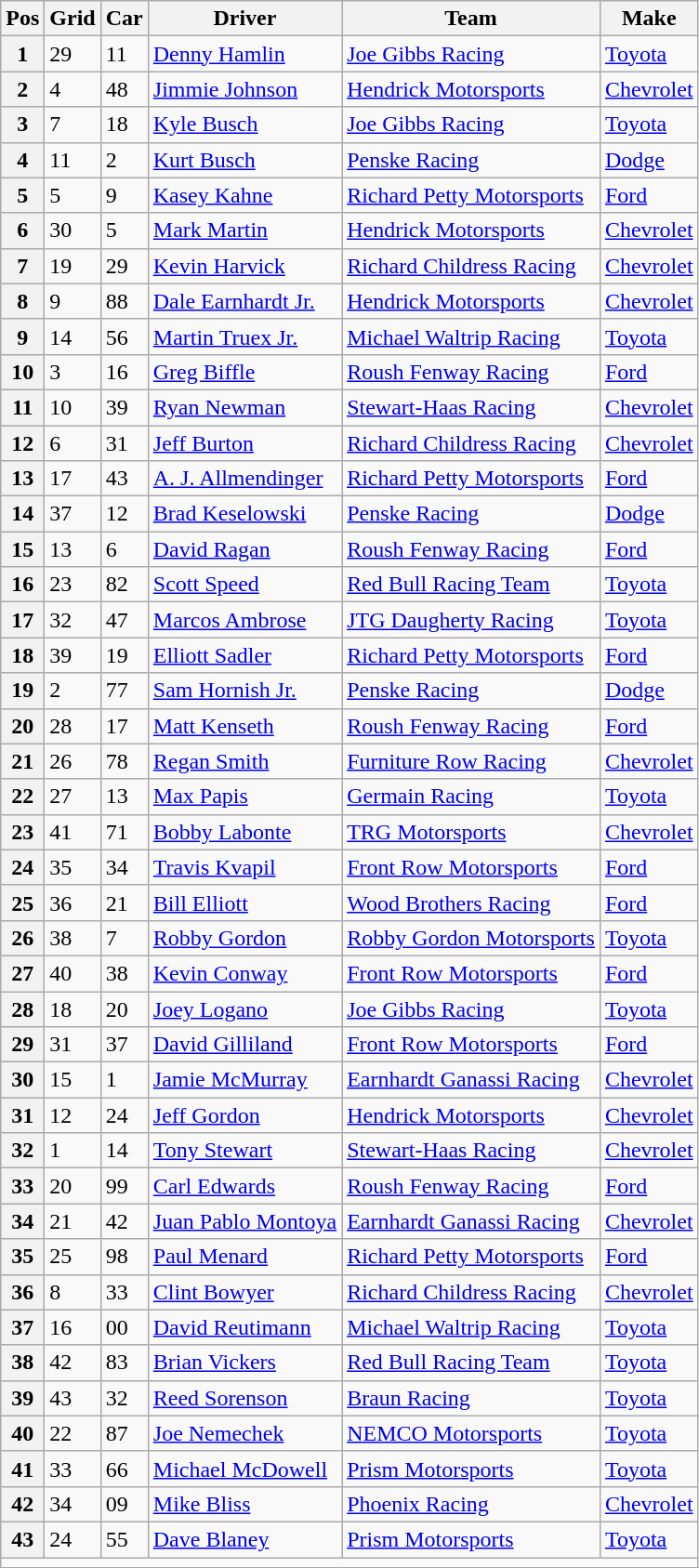<table class="sortable wikitable" border="1">
<tr>
<th>Pos</th>
<th>Grid</th>
<th>Car</th>
<th>Driver</th>
<th>Team</th>
<th>Make</th>
</tr>
<tr>
<th>1</th>
<td>29</td>
<td>11</td>
<td><a href='#'>Denny Hamlin</a></td>
<td><a href='#'>Joe Gibbs Racing</a></td>
<td><a href='#'>Toyota</a></td>
</tr>
<tr>
<th>2</th>
<td>4</td>
<td>48</td>
<td><a href='#'>Jimmie Johnson</a></td>
<td><a href='#'>Hendrick Motorsports</a></td>
<td><a href='#'>Chevrolet</a></td>
</tr>
<tr>
<th>3</th>
<td>7</td>
<td>18</td>
<td><a href='#'>Kyle Busch</a></td>
<td><a href='#'>Joe Gibbs Racing</a></td>
<td><a href='#'>Toyota</a></td>
</tr>
<tr>
<th>4</th>
<td>11</td>
<td>2</td>
<td><a href='#'>Kurt Busch</a></td>
<td><a href='#'>Penske Racing</a></td>
<td><a href='#'>Dodge</a></td>
</tr>
<tr>
<th>5</th>
<td>5</td>
<td>9</td>
<td><a href='#'>Kasey Kahne</a></td>
<td><a href='#'>Richard Petty Motorsports</a></td>
<td><a href='#'>Ford</a></td>
</tr>
<tr>
<th>6</th>
<td>30</td>
<td>5</td>
<td><a href='#'>Mark Martin</a></td>
<td><a href='#'>Hendrick Motorsports</a></td>
<td><a href='#'>Chevrolet</a></td>
</tr>
<tr>
<th>7</th>
<td>19</td>
<td>29</td>
<td><a href='#'>Kevin Harvick</a></td>
<td><a href='#'>Richard Childress Racing</a></td>
<td><a href='#'>Chevrolet</a></td>
</tr>
<tr>
<th>8</th>
<td>9</td>
<td>88</td>
<td><a href='#'>Dale Earnhardt Jr.</a></td>
<td><a href='#'>Hendrick Motorsports</a></td>
<td><a href='#'>Chevrolet</a></td>
</tr>
<tr>
<th>9</th>
<td>14</td>
<td>56</td>
<td><a href='#'>Martin Truex Jr.</a></td>
<td><a href='#'>Michael Waltrip Racing</a></td>
<td><a href='#'>Toyota</a></td>
</tr>
<tr>
<th>10</th>
<td>3</td>
<td>16</td>
<td><a href='#'>Greg Biffle</a></td>
<td><a href='#'>Roush Fenway Racing</a></td>
<td><a href='#'>Ford</a></td>
</tr>
<tr>
<th>11</th>
<td>10</td>
<td>39</td>
<td><a href='#'>Ryan Newman</a></td>
<td><a href='#'>Stewart-Haas Racing</a></td>
<td><a href='#'>Chevrolet</a></td>
</tr>
<tr>
<th>12</th>
<td>6</td>
<td>31</td>
<td><a href='#'>Jeff Burton</a></td>
<td><a href='#'>Richard Childress Racing</a></td>
<td><a href='#'>Chevrolet</a></td>
</tr>
<tr>
<th>13</th>
<td>17</td>
<td>43</td>
<td><a href='#'>A. J. Allmendinger</a></td>
<td><a href='#'>Richard Petty Motorsports</a></td>
<td><a href='#'>Ford</a></td>
</tr>
<tr>
<th>14</th>
<td>37</td>
<td>12</td>
<td><a href='#'>Brad Keselowski</a></td>
<td><a href='#'>Penske Racing</a></td>
<td><a href='#'>Dodge</a></td>
</tr>
<tr>
<th>15</th>
<td>13</td>
<td>6</td>
<td><a href='#'>David Ragan</a></td>
<td><a href='#'>Roush Fenway Racing</a></td>
<td><a href='#'>Ford</a></td>
</tr>
<tr>
<th>16</th>
<td>23</td>
<td>82</td>
<td><a href='#'>Scott Speed</a></td>
<td><a href='#'>Red Bull Racing Team</a></td>
<td><a href='#'>Toyota</a></td>
</tr>
<tr>
<th>17</th>
<td>32</td>
<td>47</td>
<td><a href='#'>Marcos Ambrose</a></td>
<td><a href='#'>JTG Daugherty Racing</a></td>
<td><a href='#'>Toyota</a></td>
</tr>
<tr>
<th>18</th>
<td>39</td>
<td>19</td>
<td><a href='#'>Elliott Sadler</a></td>
<td><a href='#'>Richard Petty Motorsports</a></td>
<td><a href='#'>Ford</a></td>
</tr>
<tr>
<th>19</th>
<td>2</td>
<td>77</td>
<td><a href='#'>Sam Hornish Jr.</a></td>
<td><a href='#'>Penske Racing</a></td>
<td><a href='#'>Dodge</a></td>
</tr>
<tr>
<th>20</th>
<td>28</td>
<td>17</td>
<td><a href='#'>Matt Kenseth</a></td>
<td><a href='#'>Roush Fenway Racing</a></td>
<td><a href='#'>Ford</a></td>
</tr>
<tr>
<th>21</th>
<td>26</td>
<td>78</td>
<td><a href='#'>Regan Smith</a></td>
<td><a href='#'>Furniture Row Racing</a></td>
<td><a href='#'>Chevrolet</a></td>
</tr>
<tr>
<th>22</th>
<td>27</td>
<td>13</td>
<td><a href='#'>Max Papis</a></td>
<td><a href='#'>Germain Racing</a></td>
<td><a href='#'>Toyota</a></td>
</tr>
<tr>
<th>23</th>
<td>41</td>
<td>71</td>
<td><a href='#'>Bobby Labonte</a></td>
<td><a href='#'>TRG Motorsports</a></td>
<td><a href='#'>Chevrolet</a></td>
</tr>
<tr>
<th>24</th>
<td>35</td>
<td>34</td>
<td><a href='#'>Travis Kvapil</a></td>
<td><a href='#'>Front Row Motorsports</a></td>
<td><a href='#'>Ford</a></td>
</tr>
<tr>
<th>25</th>
<td>36</td>
<td>21</td>
<td><a href='#'>Bill Elliott</a></td>
<td><a href='#'>Wood Brothers Racing</a></td>
<td><a href='#'>Ford</a></td>
</tr>
<tr>
<th>26</th>
<td>38</td>
<td>7</td>
<td><a href='#'>Robby Gordon</a></td>
<td><a href='#'>Robby Gordon Motorsports</a></td>
<td><a href='#'>Toyota</a></td>
</tr>
<tr>
<th>27</th>
<td>40</td>
<td>38</td>
<td><a href='#'>Kevin Conway</a></td>
<td><a href='#'>Front Row Motorsports</a></td>
<td><a href='#'>Ford</a></td>
</tr>
<tr>
<th>28</th>
<td>18</td>
<td>20</td>
<td><a href='#'>Joey Logano</a></td>
<td><a href='#'>Joe Gibbs Racing</a></td>
<td><a href='#'>Toyota</a></td>
</tr>
<tr>
<th>29</th>
<td>31</td>
<td>37</td>
<td><a href='#'>David Gilliland</a></td>
<td><a href='#'>Front Row Motorsports</a></td>
<td><a href='#'>Ford</a></td>
</tr>
<tr>
<th>30</th>
<td>15</td>
<td>1</td>
<td><a href='#'>Jamie McMurray</a></td>
<td><a href='#'>Earnhardt Ganassi Racing</a></td>
<td><a href='#'>Chevrolet</a></td>
</tr>
<tr>
<th>31</th>
<td>12</td>
<td>24</td>
<td><a href='#'>Jeff Gordon</a></td>
<td><a href='#'>Hendrick Motorsports</a></td>
<td><a href='#'>Chevrolet</a></td>
</tr>
<tr>
<th>32</th>
<td>1</td>
<td>14</td>
<td><a href='#'>Tony Stewart</a></td>
<td><a href='#'>Stewart-Haas Racing</a></td>
<td><a href='#'>Chevrolet</a></td>
</tr>
<tr>
<th>33</th>
<td>20</td>
<td>99</td>
<td><a href='#'>Carl Edwards</a></td>
<td><a href='#'>Roush Fenway Racing</a></td>
<td><a href='#'>Ford</a></td>
</tr>
<tr>
<th>34</th>
<td>21</td>
<td>42</td>
<td><a href='#'>Juan Pablo Montoya</a></td>
<td><a href='#'>Earnhardt Ganassi Racing</a></td>
<td><a href='#'>Chevrolet</a></td>
</tr>
<tr>
<th>35</th>
<td>25</td>
<td>98</td>
<td><a href='#'>Paul Menard</a></td>
<td><a href='#'>Richard Petty Motorsports</a></td>
<td><a href='#'>Ford</a></td>
</tr>
<tr>
<th>36</th>
<td>8</td>
<td>33</td>
<td><a href='#'>Clint Bowyer</a></td>
<td><a href='#'>Richard Childress Racing</a></td>
<td><a href='#'>Chevrolet</a></td>
</tr>
<tr>
<th>37</th>
<td>16</td>
<td>00</td>
<td><a href='#'>David Reutimann</a></td>
<td><a href='#'>Michael Waltrip Racing</a></td>
<td><a href='#'>Toyota</a></td>
</tr>
<tr>
<th>38</th>
<td>42</td>
<td>83</td>
<td><a href='#'>Brian Vickers</a></td>
<td><a href='#'>Red Bull Racing Team</a></td>
<td><a href='#'>Toyota</a></td>
</tr>
<tr>
<th>39</th>
<td>43</td>
<td>32</td>
<td><a href='#'>Reed Sorenson</a></td>
<td><a href='#'>Braun Racing</a></td>
<td><a href='#'>Toyota</a></td>
</tr>
<tr>
<th>40</th>
<td>22</td>
<td>87</td>
<td><a href='#'>Joe Nemechek</a></td>
<td><a href='#'>NEMCO Motorsports</a></td>
<td><a href='#'>Toyota</a></td>
</tr>
<tr>
<th>41</th>
<td>33</td>
<td>66</td>
<td><a href='#'>Michael McDowell</a></td>
<td><a href='#'>Prism Motorsports</a></td>
<td><a href='#'>Toyota</a></td>
</tr>
<tr>
<th>42</th>
<td>34</td>
<td>09</td>
<td><a href='#'>Mike Bliss</a></td>
<td><a href='#'>Phoenix Racing</a></td>
<td><a href='#'>Chevrolet</a></td>
</tr>
<tr>
<th>43</th>
<td>24</td>
<td>55</td>
<td><a href='#'>Dave Blaney</a></td>
<td><a href='#'>Prism Motorsports</a></td>
<td><a href='#'>Toyota</a></td>
</tr>
<tr class="sortbottom">
<td colspan="10"></td>
</tr>
</table>
